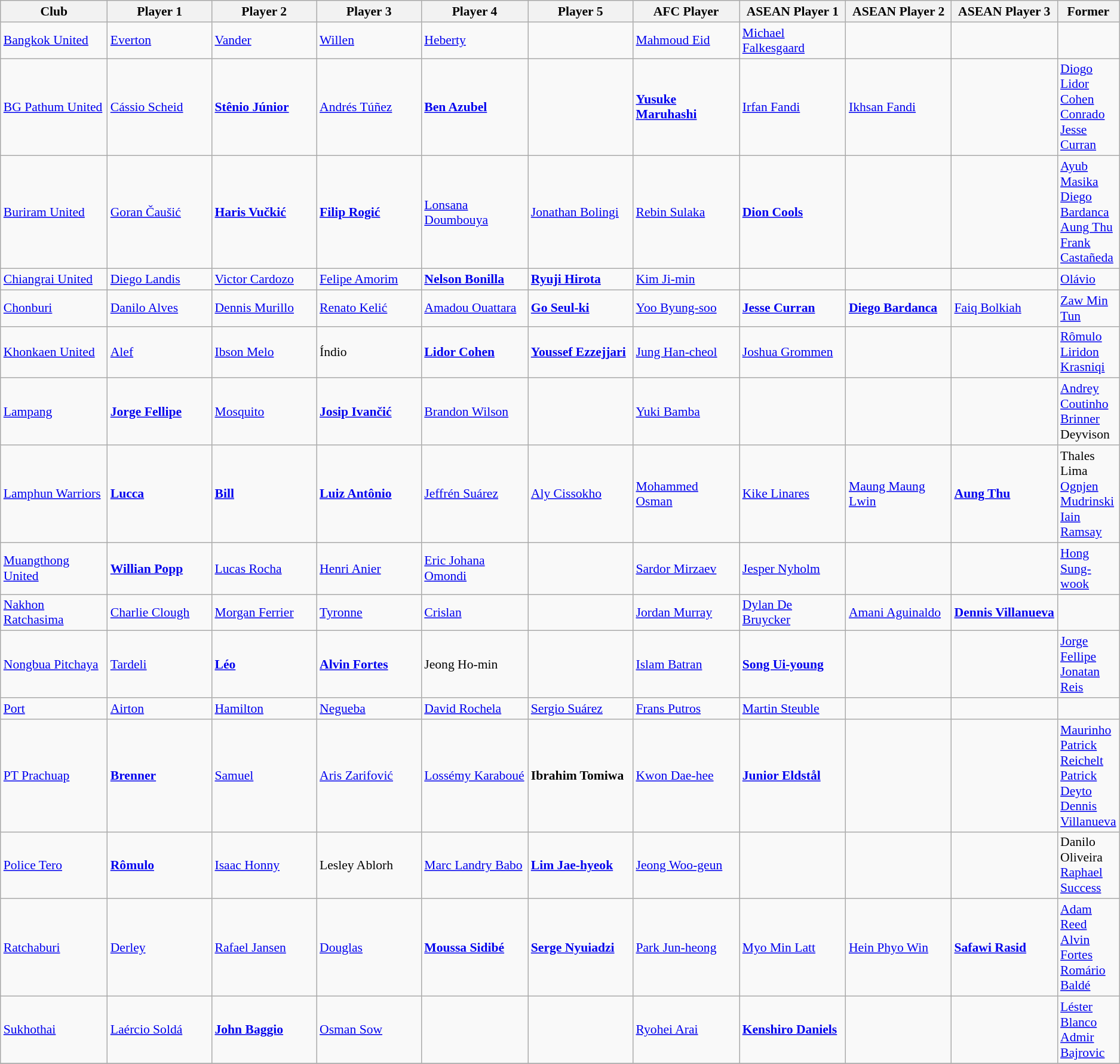<table class="wikitable sortable" style="font-size:90%;">
<tr>
<th style="width:10%">Club</th>
<th style="width:10%">Player 1</th>
<th style="width:10%">Player 2</th>
<th style="width:10%">Player 3</th>
<th style="width:10%">Player 4</th>
<th style="width:10%">Player 5</th>
<th style="width:10%">AFC Player</th>
<th style="width:10%">ASEAN Player 1</th>
<th style="width:10%">ASEAN Player 2</th>
<th style="width:10%">ASEAN Player 3</th>
<th style="width:10%">Former</th>
</tr>
<tr>
<td><a href='#'>Bangkok United</a></td>
<td> <a href='#'>Everton</a></td>
<td> <a href='#'>Vander</a></td>
<td> <a href='#'>Willen</a></td>
<td> <a href='#'>Heberty</a></td>
<td></td>
<td> <a href='#'>Mahmoud Eid</a></td>
<td> <a href='#'>Michael Falkesgaard</a></td>
<td></td>
<td></td>
<td></td>
</tr>
<tr>
<td><a href='#'>BG Pathum United</a></td>
<td> <a href='#'>Cássio Scheid</a></td>
<td><strong> <a href='#'>Stênio Júnior</a></strong></td>
<td> <a href='#'>Andrés Túñez</a></td>
<td><strong> <a href='#'>Ben Azubel</a></strong></td>
<td></td>
<td><strong> <a href='#'>Yusuke Maruhashi</a></strong></td>
<td> <a href='#'>Irfan Fandi</a></td>
<td> <a href='#'>Ikhsan Fandi</a></td>
<td></td>
<td> <a href='#'>Diogo</a> <br>  <a href='#'>Lidor Cohen</a> <br>  <a href='#'>Conrado</a> <br>  <a href='#'>Jesse Curran</a></td>
</tr>
<tr>
<td><a href='#'>Buriram United</a></td>
<td> <a href='#'>Goran Čaušić</a></td>
<td><strong> <a href='#'>Haris Vučkić</a> </strong></td>
<td><strong> <a href='#'>Filip Rogić</a> </strong></td>
<td> <a href='#'>Lonsana Doumbouya</a></td>
<td> <a href='#'>Jonathan Bolingi</a></td>
<td> <a href='#'>Rebin Sulaka</a></td>
<td><strong> <a href='#'>Dion Cools</a></strong></td>
<td></td>
<td></td>
<td> <a href='#'>Ayub Masika</a> <br>  <a href='#'>Diego Bardanca</a> <br>  <a href='#'>Aung Thu</a><br>  <a href='#'>Frank Castañeda</a></td>
</tr>
<tr>
<td><a href='#'>Chiangrai United</a></td>
<td> <a href='#'>Diego Landis</a></td>
<td> <a href='#'>Victor Cardozo</a></td>
<td> <a href='#'>Felipe Amorim</a></td>
<td><strong>  <a href='#'>Nelson Bonilla</a> </strong></td>
<td><strong>  <a href='#'>Ryuji Hirota</a> </strong></td>
<td> <a href='#'>Kim Ji-min</a></td>
<td></td>
<td></td>
<td></td>
<td> <a href='#'>Olávio</a></td>
</tr>
<tr>
<td><a href='#'>Chonburi</a></td>
<td> <a href='#'>Danilo Alves</a></td>
<td> <a href='#'>Dennis Murillo</a></td>
<td> <a href='#'>Renato Kelić</a></td>
<td> <a href='#'>Amadou Ouattara</a></td>
<td><strong> <a href='#'>Go Seul-ki</a></strong></td>
<td> <a href='#'>Yoo Byung-soo</a></td>
<td><strong> <a href='#'>Jesse Curran</a></strong></td>
<td><strong> <a href='#'>Diego Bardanca</a> </strong></td>
<td> <a href='#'>Faiq Bolkiah</a></td>
<td> <a href='#'>Zaw Min Tun</a></td>
</tr>
<tr>
<td><a href='#'>Khonkaen United</a></td>
<td> <a href='#'>Alef</a></td>
<td> <a href='#'>Ibson Melo</a></td>
<td> Índio</td>
<td><strong> <a href='#'>Lidor Cohen</a> </strong></td>
<td><strong> <a href='#'>Youssef Ezzejjari</a> </strong></td>
<td> <a href='#'>Jung Han-cheol</a></td>
<td> <a href='#'>Joshua Grommen</a></td>
<td></td>
<td></td>
<td> <a href='#'>Rômulo</a><br> <a href='#'>Liridon Krasniqi</a></td>
</tr>
<tr>
<td><a href='#'>Lampang</a></td>
<td><strong> <a href='#'>Jorge Fellipe</a> </strong></td>
<td> <a href='#'>Mosquito</a></td>
<td><strong> <a href='#'>Josip Ivančić</a> </strong></td>
<td> <a href='#'>Brandon Wilson</a></td>
<td></td>
<td> <a href='#'>Yuki Bamba</a></td>
<td></td>
<td></td>
<td></td>
<td> <a href='#'>Andrey Coutinho</a> <br>  <a href='#'>Brinner</a> <br>  Deyvison</td>
</tr>
<tr>
<td><a href='#'>Lamphun Warriors</a></td>
<td><strong> <a href='#'>Lucca</a></strong></td>
<td><strong> <a href='#'>Bill</a></strong></td>
<td><strong> <a href='#'>Luiz Antônio</a></strong></td>
<td> <a href='#'>Jeffrén Suárez</a></td>
<td> <a href='#'>Aly Cissokho</a></td>
<td> <a href='#'>Mohammed Osman</a></td>
<td> <a href='#'>Kike Linares</a></td>
<td> <a href='#'>Maung Maung Lwin</a></td>
<td> <strong><a href='#'>Aung Thu</a></strong></td>
<td> Thales Lima <br>  <a href='#'>Ognjen Mudrinski</a> <br>  <a href='#'>Iain Ramsay</a></td>
</tr>
<tr>
<td><a href='#'>Muangthong United</a></td>
<td><strong> <a href='#'>Willian Popp</a></strong></td>
<td> <a href='#'>Lucas Rocha</a></td>
<td> <a href='#'>Henri Anier</a></td>
<td> <a href='#'>Eric Johana Omondi</a></td>
<td></td>
<td> <a href='#'>Sardor Mirzaev</a></td>
<td> <a href='#'>Jesper Nyholm</a></td>
<td></td>
<td></td>
<td> <a href='#'>Hong Sung-wook</a></td>
</tr>
<tr>
<td><a href='#'>Nakhon Ratchasima</a></td>
<td> <a href='#'>Charlie Clough</a></td>
<td> <a href='#'>Morgan Ferrier</a></td>
<td> <a href='#'>Tyronne</a></td>
<td> <a href='#'>Crislan</a></td>
<td></td>
<td> <a href='#'>Jordan Murray</a></td>
<td> <a href='#'>Dylan De Bruycker</a></td>
<td> <a href='#'>Amani Aguinaldo</a></td>
<td> <strong><a href='#'>Dennis Villanueva</a></strong></td>
<td></td>
</tr>
<tr>
<td><a href='#'>Nongbua Pitchaya</a></td>
<td> <a href='#'>Tardeli</a></td>
<td> <strong><a href='#'>Léo</a></strong></td>
<td> <strong><a href='#'>Alvin Fortes</a></strong></td>
<td> Jeong Ho-min</td>
<td></td>
<td> <a href='#'>Islam Batran</a></td>
<td> <strong><a href='#'>Song Ui-young</a></strong></td>
<td></td>
<td></td>
<td> <a href='#'>Jorge Fellipe</a> <br>  <a href='#'>Jonatan Reis</a></td>
</tr>
<tr>
<td><a href='#'>Port</a></td>
<td> <a href='#'>Airton</a></td>
<td> <a href='#'>Hamilton</a></td>
<td> <a href='#'>Negueba</a></td>
<td> <a href='#'>David Rochela</a></td>
<td> <a href='#'>Sergio Suárez</a></td>
<td> <a href='#'>Frans Putros</a></td>
<td> <a href='#'>Martin Steuble</a></td>
<td></td>
<td></td>
<td></td>
</tr>
<tr>
<td><a href='#'>PT Prachuap</a></td>
<td> <strong><a href='#'>Brenner</a></strong></td>
<td> <a href='#'>Samuel</a></td>
<td> <a href='#'>Aris Zarifović</a></td>
<td> <a href='#'>Lossémy Karaboué</a></td>
<td><strong>  Ibrahim Tomiwa </strong></td>
<td> <a href='#'>Kwon Dae-hee</a></td>
<td><strong> <a href='#'>Junior Eldstål</a></strong></td>
<td></td>
<td></td>
<td> <a href='#'>Maurinho</a> <br>  <a href='#'>Patrick Reichelt</a> <br>  <a href='#'>Patrick Deyto</a> <br>  <a href='#'>Dennis Villanueva</a></td>
</tr>
<tr>
<td><a href='#'>Police Tero</a></td>
<td> <strong><a href='#'>Rômulo</a></strong></td>
<td> <a href='#'>Isaac Honny</a></td>
<td> Lesley Ablorh</td>
<td> <a href='#'>Marc Landry Babo</a></td>
<td> <strong><a href='#'>Lim Jae-hyeok</a> </strong></td>
<td> <a href='#'>Jeong Woo-geun</a></td>
<td></td>
<td></td>
<td></td>
<td> Danilo Oliveira <br>  <a href='#'>Raphael Success</a></td>
</tr>
<tr>
<td><a href='#'>Ratchaburi</a></td>
<td> <a href='#'>Derley</a></td>
<td> <a href='#'>Rafael Jansen</a></td>
<td> <a href='#'>Douglas</a></td>
<td> <strong><a href='#'>Moussa Sidibé</a></strong></td>
<td> <strong><a href='#'>Serge Nyuiadzi</a></strong></td>
<td> <a href='#'>Park Jun-heong</a></td>
<td> <a href='#'>Myo Min Latt</a></td>
<td> <a href='#'>Hein Phyo Win</a></td>
<td> <strong><a href='#'>Safawi Rasid</a></strong></td>
<td> <a href='#'>Adam Reed</a> <br>  <a href='#'>Alvin Fortes</a> <br>  <a href='#'>Romário Baldé</a></td>
</tr>
<tr>
<td><a href='#'>Sukhothai</a></td>
<td> <a href='#'>Laércio Soldá</a></td>
<td><strong> <a href='#'>John Baggio</a> </strong></td>
<td> <a href='#'>Osman Sow</a></td>
<td></td>
<td></td>
<td> <a href='#'>Ryohei Arai</a></td>
<td> <strong><a href='#'>Kenshiro Daniels</a></strong></td>
<td></td>
<td></td>
<td> <a href='#'>Léster Blanco</a> <br>  <a href='#'>Admir Bajrovic</a></td>
</tr>
<tr>
</tr>
</table>
